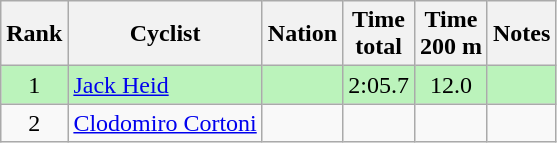<table class="wikitable sortable" style="text-align:center">
<tr>
<th>Rank</th>
<th>Cyclist</th>
<th>Nation</th>
<th>Time<br>total</th>
<th>Time<br>200 m</th>
<th>Notes</th>
</tr>
<tr bgcolor=bbf3bb>
<td>1</td>
<td align=left><a href='#'>Jack Heid</a></td>
<td align=left></td>
<td>2:05.7</td>
<td>12.0</td>
<td></td>
</tr>
<tr>
<td>2</td>
<td align=left><a href='#'>Clodomiro Cortoni</a></td>
<td align=left></td>
<td></td>
<td></td>
<td></td>
</tr>
</table>
